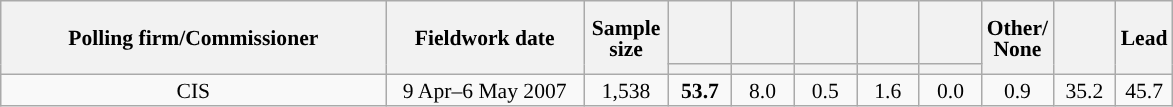<table class="wikitable collapsible collapsed" style="text-align:center; font-size:90%; line-height:14px;">
<tr style="height:42px;">
<th style="width:250px;" rowspan="2">Polling firm/Commissioner</th>
<th style="width:125px;" rowspan="2">Fieldwork date</th>
<th style="width:50px;" rowspan="2">Sample size</th>
<th style="width:35px;"></th>
<th style="width:35px;"></th>
<th style="width:35px;"></th>
<th style="width:35px;"></th>
<th style="width:35px;"></th>
<th style="width:35px;" rowspan="2">Other/<br>None</th>
<th style="width:35px;" rowspan="2"></th>
<th style="width:30px;" rowspan="2">Lead</th>
</tr>
<tr>
<th style="color:inherit;background:"></th>
<th style="color:inherit;background:"></th>
<th style="color:inherit;background:"></th>
<th style="color:inherit;background:"></th>
<th style="color:inherit;background:"></th>
</tr>
<tr>
<td>CIS</td>
<td>9 Apr–6 May 2007</td>
<td>1,538</td>
<td><strong>53.7</strong></td>
<td>8.0</td>
<td>0.5</td>
<td>1.6</td>
<td>0.0</td>
<td>0.9</td>
<td>35.2</td>
<td style="background:">45.7</td>
</tr>
</table>
